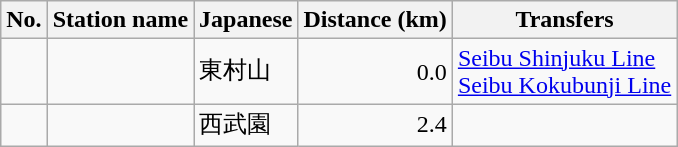<table class="wikitable">
<tr>
<th>No.</th>
<th>Station name</th>
<th>Japanese</th>
<th>Distance (km)</th>
<th>Transfers</th>
</tr>
<tr>
<td></td>
<td></td>
<td>東村山</td>
<td align= right>0.0</td>
<td> <a href='#'>Seibu Shinjuku Line</a> <br> <a href='#'>Seibu Kokubunji Line</a></td>
</tr>
<tr>
<td></td>
<td></td>
<td>西武園</td>
<td align= right>2.4</td>
<td></td>
</tr>
</table>
